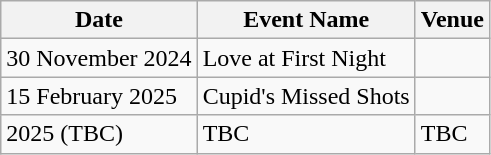<table class="wikitable">
<tr>
<th>Date</th>
<th>Event Name</th>
<th>Venue</th>
</tr>
<tr>
<td>30 November 2024</td>
<td>Love at First Night</td>
<td></td>
</tr>
<tr>
<td>15 February 2025</td>
<td>Cupid's Missed Shots</td>
<td></td>
</tr>
<tr>
<td>2025 (TBC)</td>
<td>TBC</td>
<td>TBC</td>
</tr>
</table>
